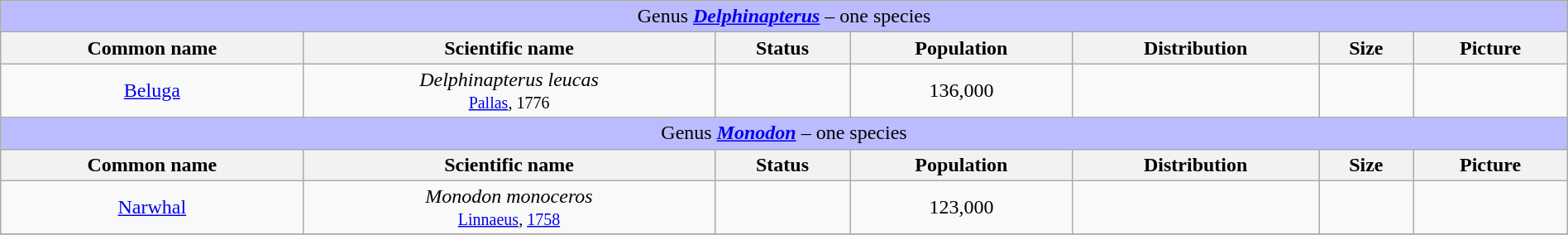<table class="wikitable" style="width:100%;text-align:center">
<tr>
<td colspan="100%" align="center" bgcolor="#BBBBFF">Genus <strong><em><a href='#'>Delphinapterus</a></em></strong> – one species</td>
</tr>
<tr>
<th scope="col">Common name</th>
<th scope="col">Scientific name</th>
<th scope="col">Status</th>
<th scope="col">Population</th>
<th scope="col">Distribution</th>
<th scope="col">Size</th>
<th scope="col">Picture</th>
</tr>
<tr>
<td><a href='#'>Beluga</a></td>
<td><em>Delphinapterus leucas</em><br><small><a href='#'>Pallas</a>, 1776</small></td>
<td></td>
<td>136,000</td>
<td></td>
<td><br></td>
<td></td>
</tr>
<tr>
<td colspan="100%" align="center" bgcolor="#BBBBFF">Genus <strong><em><a href='#'>Monodon</a></em></strong> – one species</td>
</tr>
<tr>
<th scope="col">Common name</th>
<th scope="col">Scientific name</th>
<th scope="col">Status</th>
<th scope="col">Population</th>
<th scope="col">Distribution</th>
<th scope="col">Size</th>
<th scope="col">Picture</th>
</tr>
<tr>
<td><a href='#'>Narwhal</a></td>
<td><em>Monodon monoceros</em><br><small><a href='#'>Linnaeus</a>, <a href='#'>1758</a></small></td>
<td></td>
<td>123,000</td>
<td></td>
<td><br></td>
<td></td>
</tr>
<tr>
</tr>
</table>
